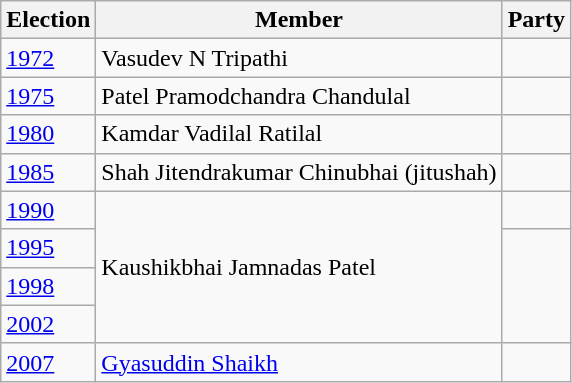<table class="wikitable sortable">
<tr>
<th>Election</th>
<th>Member</th>
<th colspan=2>Party</th>
</tr>
<tr>
<td><a href='#'>1972</a></td>
<td>Vasudev N Tripathi</td>
<td></td>
</tr>
<tr>
<td><a href='#'>1975</a></td>
<td>Patel Pramodchandra Chandulal</td>
<td></td>
</tr>
<tr>
<td><a href='#'>1980</a></td>
<td>Kamdar Vadilal Ratilal</td>
<td></td>
</tr>
<tr>
<td><a href='#'>1985</a></td>
<td>Shah Jitendrakumar Chinubhai (jitushah)</td>
<td></td>
</tr>
<tr>
<td><a href='#'>1990</a></td>
<td rowspan=4>Kaushikbhai Jamnadas Patel</td>
<td></td>
</tr>
<tr>
<td><a href='#'>1995</a></td>
</tr>
<tr>
<td><a href='#'>1998</a></td>
</tr>
<tr>
<td><a href='#'>2002</a></td>
</tr>
<tr>
<td><a href='#'>2007</a></td>
<td><a href='#'>Gyasuddin Shaikh</a></td>
<td></td>
</tr>
</table>
